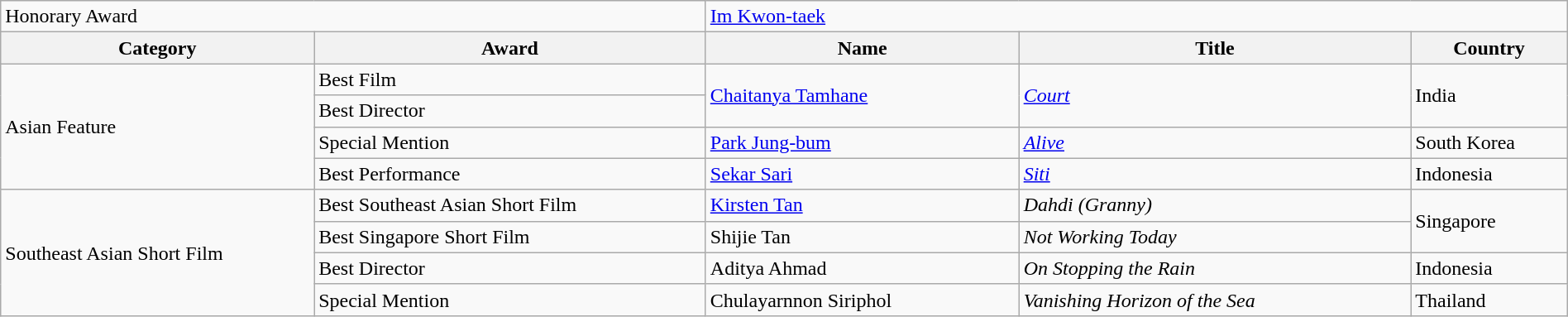<table class="wikitable" width="100%">
<tr>
<td colspan="2">Honorary Award</td>
<td colspan="3"><a href='#'>Im Kwon-taek</a></td>
</tr>
<tr>
<th width="20%" scope="col">Category</th>
<th width="25%" scope="col">Award</th>
<th width="20%" scope="col">Name</th>
<th width="25%" scope="col">Title</th>
<th width="10%" scope="col">Country</th>
</tr>
<tr>
<td rowspan="4">Asian Feature</td>
<td>Best Film</td>
<td rowspan="2"><a href='#'>Chaitanya Tamhane</a></td>
<td rowspan="2"><em><a href='#'>Court</a></em></td>
<td rowspan="2">India</td>
</tr>
<tr>
<td>Best Director</td>
</tr>
<tr>
<td>Special Mention</td>
<td><a href='#'>Park Jung-bum</a></td>
<td><em><a href='#'>Alive</a></em></td>
<td>South Korea</td>
</tr>
<tr>
<td>Best Performance</td>
<td><a href='#'>Sekar Sari</a></td>
<td><em><a href='#'>Siti</a></em></td>
<td>Indonesia</td>
</tr>
<tr>
<td rowspan="4">Southeast Asian Short Film</td>
<td>Best Southeast Asian Short Film</td>
<td><a href='#'>Kirsten Tan</a></td>
<td><em>Dahdi (Granny)</em></td>
<td rowspan="2">Singapore</td>
</tr>
<tr>
<td>Best Singapore Short Film</td>
<td>Shijie Tan</td>
<td><em>Not Working Today</em></td>
</tr>
<tr>
<td>Best Director</td>
<td>Aditya Ahmad</td>
<td><em>On Stopping the Rain</em></td>
<td>Indonesia</td>
</tr>
<tr>
<td>Special Mention</td>
<td>Chulayarnnon Siriphol</td>
<td><em>Vanishing Horizon of the Sea</em></td>
<td>Thailand</td>
</tr>
</table>
